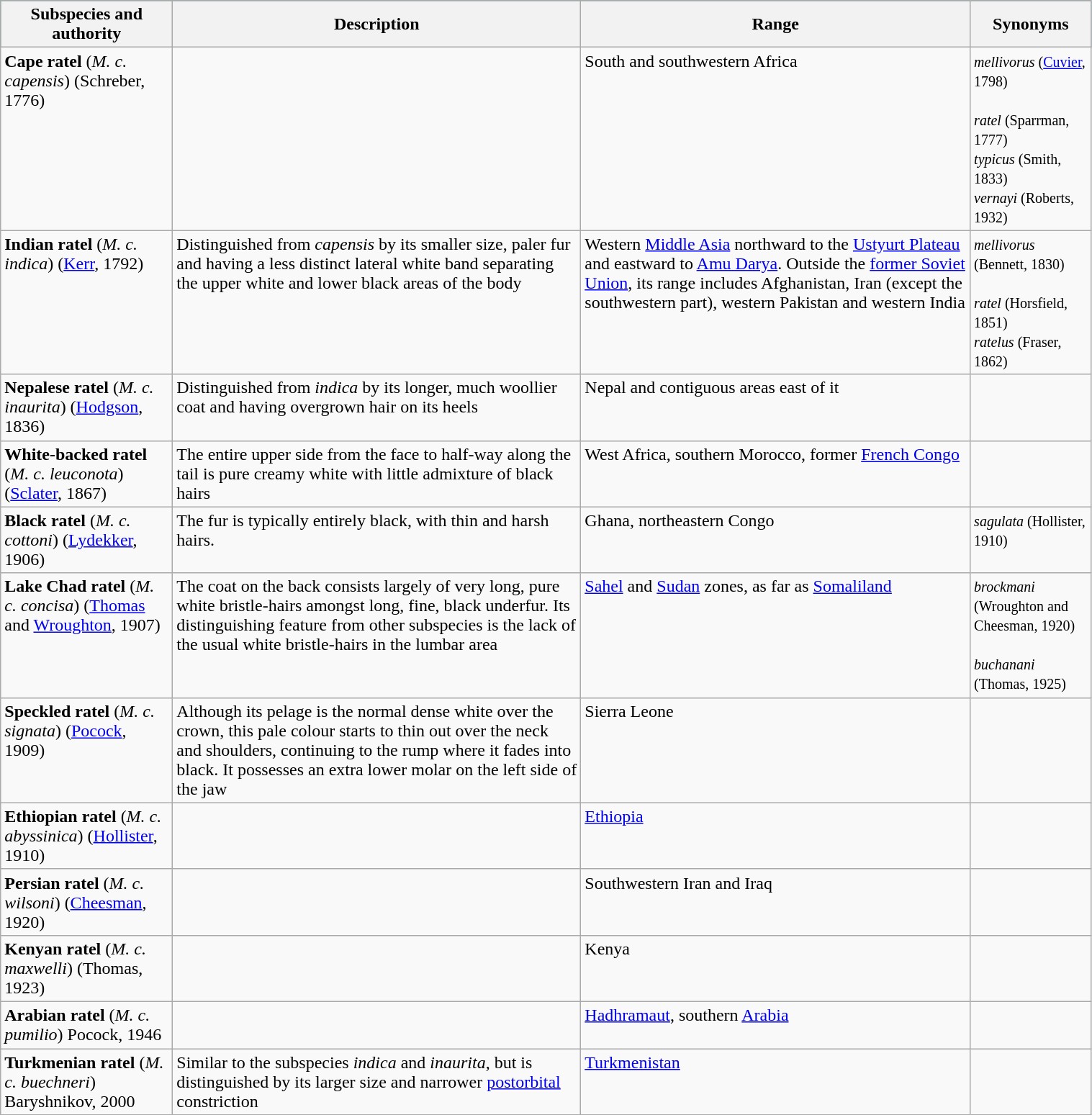<table class="wikitable sortable"style="width:80%;">
<tr style="background:#115a6c;">
<th>Subspecies and authority</th>
<th>Description</th>
<th>Range</th>
<th>Synonyms</th>
</tr>
<tr style="vertical-align:top;">
<td><strong>Cape ratel</strong> (<em>M. c. capensis</em>) (Schreber, 1776)<br></td>
<td></td>
<td>South and southwestern Africa</td>
<td><small><em>mellivorus</em> (<a href='#'>Cuvier</a>, 1798)</small><br><br><small><em>ratel</em> (Sparrman, 1777)</small><br>
<small><em>typicus</em> (Smith, 1833)</small><br>
<small><em>vernayi</em> (Roberts, 1932)</small></td>
</tr>
<tr style="vertical-align:top;">
<td><strong>Indian ratel</strong> (<em>M. c. indica</em>) (<a href='#'>Kerr</a>, 1792)<br></td>
<td>Distinguished from <em>capensis</em> by its smaller size, paler fur and having a less distinct lateral white band separating the upper white and lower black areas of the body</td>
<td>Western <a href='#'>Middle Asia</a> northward to the <a href='#'>Ustyurt Plateau</a> and eastward to <a href='#'>Amu Darya</a>. Outside the <a href='#'>former Soviet Union</a>, its range includes Afghanistan, Iran (except the southwestern part), western Pakistan and western India</td>
<td><small><em>mellivorus</em> (Bennett, 1830)</small><br><br><small><em>ratel</em> (Horsfield, 1851)</small><br>
<small><em>ratelus</em> (Fraser, 1862)</small></td>
</tr>
<tr style="vertical-align:top;">
<td><strong>Nepalese ratel</strong> (<em>M. c. inaurita</em>) (<a href='#'>Hodgson</a>, 1836)</td>
<td>Distinguished from <em>indica</em> by its longer, much woollier coat and having overgrown hair on its heels</td>
<td>Nepal and contiguous areas east of it</td>
<td></td>
</tr>
<tr style="vertical-align:top;">
<td><strong>White-backed ratel</strong> (<em>M. c. leuconota</em>) (<a href='#'>Sclater</a>, 1867)</td>
<td>The entire upper side from the face to half-way along the tail is pure creamy white with little admixture of black hairs</td>
<td>West Africa, southern Morocco, former <a href='#'>French Congo</a></td>
<td></td>
</tr>
<tr style="vertical-align:top;">
<td><strong>Black ratel</strong> (<em>M. c. cottoni</em>) (<a href='#'>Lydekker</a>, 1906)<br></td>
<td>The fur is typically entirely black, with thin and harsh hairs.</td>
<td>Ghana, northeastern Congo</td>
<td><small><em>sagulata</em> (Hollister, 1910)</small></td>
</tr>
<tr style="vertical-align:top;">
<td><strong>Lake Chad ratel</strong> (<em>M. c. concisa</em>) (<a href='#'>Thomas</a> and <a href='#'>Wroughton</a>, 1907)</td>
<td>The coat on the back consists largely of very long, pure white bristle-hairs amongst long, fine, black underfur. Its distinguishing feature from other subspecies is the lack of the usual white bristle-hairs in the lumbar area</td>
<td><a href='#'>Sahel</a> and <a href='#'>Sudan</a> zones, as far as <a href='#'>Somaliland</a></td>
<td><small><em>brockmani</em> (Wroughton and Cheesman, 1920)</small><br><br><small><em>buchanani</em> (Thomas, 1925)</small></td>
</tr>
<tr style="vertical-align:top;">
<td><strong>Speckled ratel</strong> (<em>M. c. signata</em>) (<a href='#'>Pocock</a>, 1909)</td>
<td>Although its pelage is the normal dense white over the crown, this pale colour starts to thin out over the neck and shoulders, continuing to the rump where it fades into black. It possesses an extra lower molar on the left side of the jaw</td>
<td>Sierra Leone</td>
<td></td>
</tr>
<tr style="vertical-align:top;">
<td><strong>Ethiopian ratel</strong> (<em>M. c. abyssinica</em>) (<a href='#'>Hollister</a>, 1910)</td>
<td></td>
<td><a href='#'>Ethiopia</a></td>
<td></td>
</tr>
<tr style="vertical-align:top;">
<td><strong>Persian ratel</strong> (<em>M. c. wilsoni</em>) (<a href='#'>Cheesman</a>, 1920)</td>
<td></td>
<td>Southwestern Iran and Iraq</td>
<td></td>
</tr>
<tr style="vertical-align:top;">
<td><strong>Kenyan ratel</strong> (<em>M. c. maxwelli</em>) (Thomas, 1923)</td>
<td></td>
<td>Kenya</td>
<td></td>
</tr>
<tr style="vertical-align:top;">
<td><strong>Arabian ratel</strong> (<em>M. c. pumilio</em>) Pocock, 1946</td>
<td></td>
<td><a href='#'>Hadhramaut</a>, southern <a href='#'>Arabia</a></td>
<td></td>
</tr>
<tr style="vertical-align:top;">
<td><strong>Turkmenian ratel</strong> (<em>M. c. buechneri</em>) Baryshnikov, 2000</td>
<td>Similar to the subspecies <em>indica</em> and <em>inaurita</em>, but is distinguished by its larger size and narrower <a href='#'>postorbital</a> constriction</td>
<td><a href='#'>Turkmenistan</a></td>
<td></td>
</tr>
</table>
